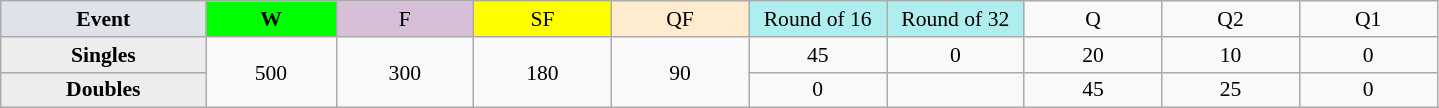<table class=wikitable style=font-size:90%;text-align:center>
<tr>
<td style="width:130px; background:#dfe2e9;"><strong>Event</strong></td>
<td style="width:80px; background:lime;"><strong>W</strong></td>
<td style="width:85px; background:thistle;">F</td>
<td style="width:85px; background:#ff0;">SF</td>
<td style="width:85px; background:#ffebcd;">QF</td>
<td style="width:85px; background:#afeeee;">Round of 16</td>
<td style="width:85px; background:#afeeee;">Round of 32</td>
<td width=85>Q</td>
<td width=85>Q2</td>
<td width=85>Q1</td>
</tr>
<tr>
<th style="background:#ededed;">Singles</th>
<td rowspan=2>500</td>
<td rowspan=2>300</td>
<td rowspan=2>180</td>
<td rowspan=2>90</td>
<td>45</td>
<td>0</td>
<td>20</td>
<td>10</td>
<td>0</td>
</tr>
<tr>
<th style="background:#ededed;">Doubles</th>
<td>0</td>
<td></td>
<td>45</td>
<td>25</td>
<td>0</td>
</tr>
</table>
